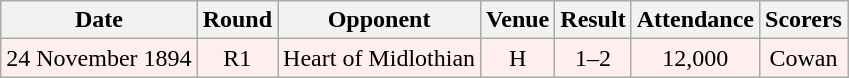<table class="wikitable sortable" style="font-size:100%; text-align:center">
<tr>
<th>Date</th>
<th>Round</th>
<th>Opponent</th>
<th>Venue</th>
<th>Result</th>
<th>Attendance</th>
<th>Scorers</th>
</tr>
<tr bgcolor = "#FFEEEE">
<td>24 November 1894</td>
<td>R1</td>
<td>Heart of Midlothian</td>
<td>H</td>
<td>1–2</td>
<td>12,000</td>
<td>Cowan</td>
</tr>
</table>
